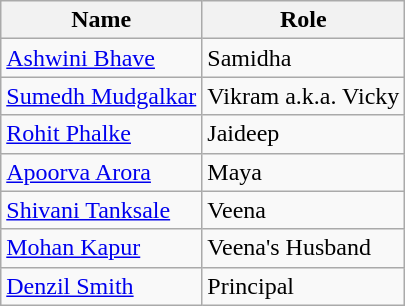<table class="wikitable">
<tr>
<th>Name</th>
<th>Role</th>
</tr>
<tr>
<td><a href='#'>Ashwini Bhave</a></td>
<td>Samidha</td>
</tr>
<tr>
<td><a href='#'>Sumedh Mudgalkar</a></td>
<td>Vikram a.k.a. Vicky</td>
</tr>
<tr>
<td><a href='#'>Rohit Phalke</a></td>
<td>Jaideep</td>
</tr>
<tr>
<td><a href='#'>Apoorva Arora</a></td>
<td>Maya</td>
</tr>
<tr>
<td><a href='#'>Shivani Tanksale</a></td>
<td>Veena</td>
</tr>
<tr>
<td><a href='#'>Mohan Kapur</a></td>
<td>Veena's Husband</td>
</tr>
<tr>
<td><a href='#'>Denzil Smith</a></td>
<td>Principal</td>
</tr>
</table>
